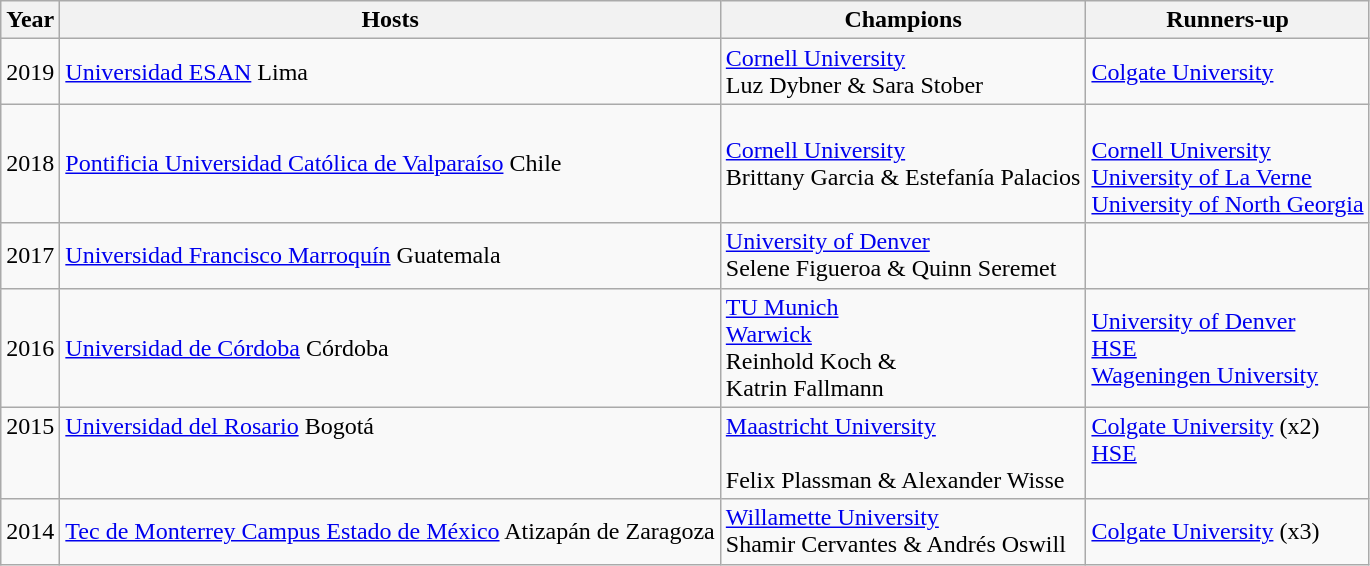<table class="wikitable collapsible">
<tr>
<th>Year</th>
<th>Hosts</th>
<th>Champions</th>
<th>Runners-up</th>
</tr>
<tr>
<td>2019</td>
<td> <a href='#'>Universidad ESAN</a> Lima</td>
<td> <a href='#'>Cornell University</a><br>Luz Dybner & Sara Stober</td>
<td> <a href='#'>Colgate University</a></td>
</tr>
<tr>
<td>2018</td>
<td> <a href='#'>Pontificia Universidad Católica de Valparaíso</a> Chile</td>
<td> <a href='#'>Cornell University</a><br>Brittany Garcia & Estefanía Palacios</td>
<td><br><a href='#'>Cornell University</a><br><a href='#'>University of La Verne</a><br><a href='#'>University of North Georgia</a></td>
</tr>
<tr>
<td>2017</td>
<td> <a href='#'>Universidad Francisco Marroquín</a> Guatemala</td>
<td> <a href='#'>University of Denver</a><br>Selene Figueroa & Quinn Seremet</td>
</tr>
<tr>
<td>2016</td>
<td> <a href='#'>Universidad de Córdoba</a> Córdoba</td>
<td> <a href='#'>TU Munich</a><br> <a href='#'>Warwick</a><br>Reinhold Koch &<br> Katrin Fallmann</td>
<td> <a href='#'>University of Denver</a><br> <a href='#'>HSE</a><br> <a href='#'>Wageningen University</a></td>
</tr>
<tr valign="Top">
<td>2015</td>
<td> <a href='#'>Universidad del Rosario</a> Bogotá</td>
<td> <a href='#'>Maastricht University</a><br><br>Felix Plassman & Alexander Wisse</td>
<td> <a href='#'>Colgate University</a> (x2)<br> <a href='#'>HSE</a></td>
</tr>
<tr>
<td>2014</td>
<td> <a href='#'>Tec de Monterrey Campus Estado de México</a> Atizapán de Zaragoza</td>
<td> <a href='#'>Willamette University</a><br> Shamir Cervantes &
 Andrés Oswill</td>
<td> <a href='#'>Colgate University</a> (x3)</td>
</tr>
</table>
